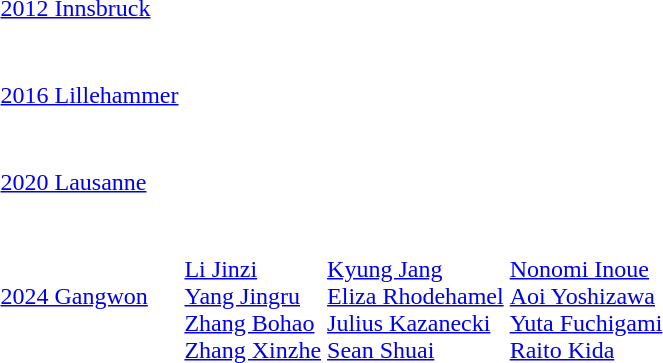<table>
<tr>
<td><a href='#'>2012 Innsbruck</a><br></td>
<td><br><br><br></td>
<td><br><br><br></td>
<td><br><br><br></td>
</tr>
<tr>
<td><a href='#'>2016 Lillehammer</a><br></td>
<td><br><br><br></td>
<td><br><br><br></td>
<td><br><br><br></td>
</tr>
<tr>
<td><a href='#'>2020 Lausanne</a><br></td>
<td><br><br><br></td>
<td><br><br><br></td>
<td><br><br><br></td>
</tr>
<tr>
<td><a href='#'>2024 Gangwon</a><br></td>
<td><br><a href='#'>Li Jinzi</a><br><a href='#'>Yang Jingru</a><br><a href='#'>Zhang Bohao</a><br><a href='#'>Zhang Xinzhe</a></td>
<td><br><a href='#'>Kyung Jang</a><br><a href='#'>Eliza Rhodehamel</a><br><a href='#'>Julius Kazanecki</a><br><a href='#'>Sean Shuai</a></td>
<td><br><a href='#'>Nonomi Inoue</a><br><a href='#'>Aoi Yoshizawa</a><br><a href='#'>Yuta Fuchigami</a><br><a href='#'>Raito Kida</a></td>
</tr>
</table>
